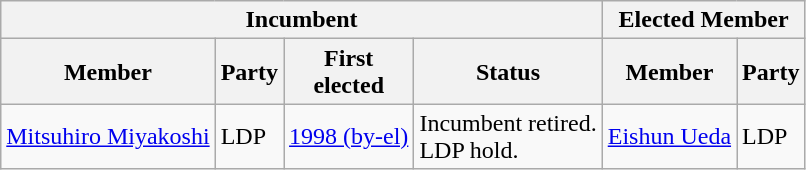<table class="wikitable sortable">
<tr>
<th colspan=4>Incumbent</th>
<th colspan=2>Elected Member</th>
</tr>
<tr>
<th>Member</th>
<th>Party</th>
<th>First<br>elected</th>
<th>Status</th>
<th>Member</th>
<th>Party</th>
</tr>
<tr>
<td><a href='#'>Mitsuhiro Miyakoshi</a></td>
<td>LDP</td>
<td><a href='#'>1998 (by-el)</a></td>
<td>Incumbent retired.<br>LDP hold.</td>
<td><a href='#'>Eishun Ueda</a></td>
<td>LDP</td>
</tr>
</table>
